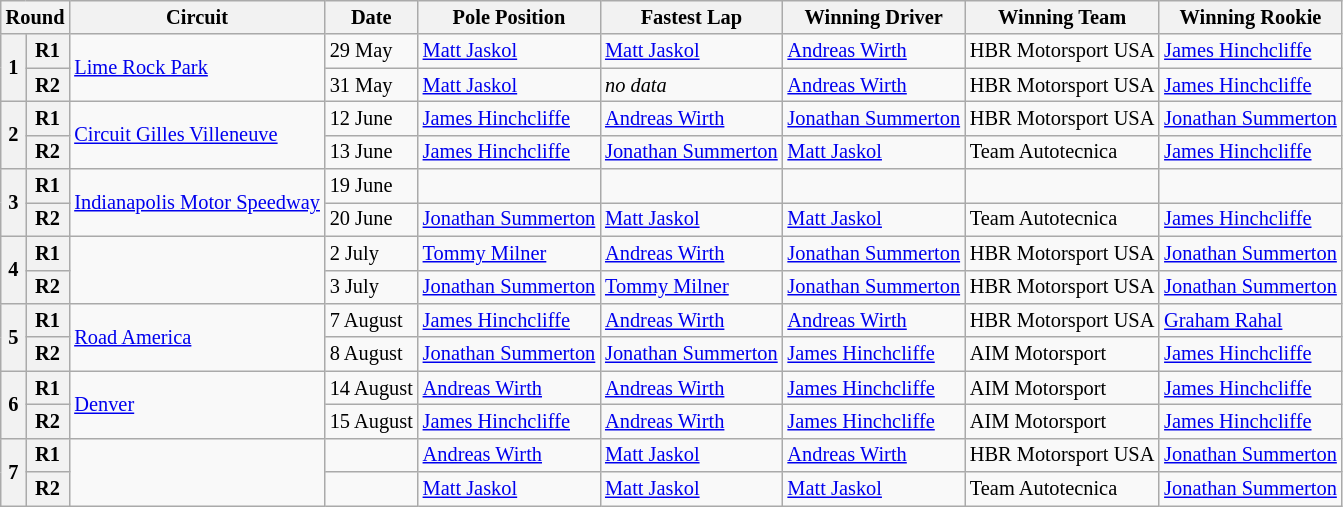<table class="wikitable" style="font-size: 85%">
<tr>
<th colspan=2>Round</th>
<th>Circuit</th>
<th>Date</th>
<th>Pole Position</th>
<th>Fastest Lap</th>
<th>Winning Driver</th>
<th>Winning Team</th>
<th>Winning Rookie</th>
</tr>
<tr>
<th rowspan=2>1</th>
<th>R1</th>
<td rowspan=2> <a href='#'>Lime Rock Park</a></td>
<td>29 May</td>
<td> <a href='#'>Matt Jaskol</a></td>
<td> <a href='#'>Matt Jaskol</a></td>
<td> <a href='#'>Andreas Wirth</a></td>
<td> HBR Motorsport USA</td>
<td> <a href='#'>James Hinchcliffe</a></td>
</tr>
<tr>
<th>R2</th>
<td>31 May</td>
<td> <a href='#'>Matt Jaskol</a></td>
<td><em>no data</em></td>
<td> <a href='#'>Andreas Wirth</a></td>
<td> HBR Motorsport USA</td>
<td> <a href='#'>James Hinchcliffe</a></td>
</tr>
<tr>
<th rowspan=2>2</th>
<th>R1</th>
<td rowspan=2> <a href='#'>Circuit Gilles Villeneuve</a></td>
<td>12 June</td>
<td> <a href='#'>James Hinchcliffe</a></td>
<td> <a href='#'>Andreas Wirth</a></td>
<td> <a href='#'>Jonathan Summerton</a></td>
<td> HBR Motorsport USA</td>
<td> <a href='#'>Jonathan Summerton</a></td>
</tr>
<tr>
<th>R2</th>
<td>13 June</td>
<td> <a href='#'>James Hinchcliffe</a></td>
<td> <a href='#'>Jonathan Summerton</a></td>
<td> <a href='#'>Matt Jaskol</a></td>
<td> Team Autotecnica</td>
<td> <a href='#'>James Hinchcliffe</a></td>
</tr>
<tr>
<th rowspan=2>3</th>
<th>R1</th>
<td rowspan=2> <a href='#'>Indianapolis Motor Speedway</a></td>
<td>19 June</td>
<td></td>
<td></td>
<td></td>
<td></td>
<td></td>
</tr>
<tr>
<th>R2</th>
<td>20 June</td>
<td> <a href='#'>Jonathan Summerton</a></td>
<td> <a href='#'>Matt Jaskol</a></td>
<td> <a href='#'>Matt Jaskol</a></td>
<td> Team Autotecnica</td>
<td> <a href='#'>James Hinchcliffe</a></td>
</tr>
<tr>
<th rowspan=2>4</th>
<th>R1</th>
<td rowspan=2></td>
<td>2 July</td>
<td> <a href='#'>Tommy Milner</a></td>
<td> <a href='#'>Andreas Wirth</a></td>
<td> <a href='#'>Jonathan Summerton</a></td>
<td> HBR Motorsport USA</td>
<td> <a href='#'>Jonathan Summerton</a></td>
</tr>
<tr>
<th>R2</th>
<td>3 July</td>
<td> <a href='#'>Jonathan Summerton</a></td>
<td> <a href='#'>Tommy Milner</a></td>
<td> <a href='#'>Jonathan Summerton</a></td>
<td> HBR Motorsport USA</td>
<td> <a href='#'>Jonathan Summerton</a></td>
</tr>
<tr>
<th rowspan=2>5</th>
<th>R1</th>
<td rowspan=2> <a href='#'>Road America</a></td>
<td>7 August</td>
<td> <a href='#'>James Hinchcliffe</a></td>
<td> <a href='#'>Andreas Wirth</a></td>
<td> <a href='#'>Andreas Wirth</a></td>
<td> HBR Motorsport USA</td>
<td> <a href='#'>Graham Rahal</a></td>
</tr>
<tr>
<th>R2</th>
<td>8 August</td>
<td> <a href='#'>Jonathan Summerton</a></td>
<td> <a href='#'>Jonathan Summerton</a></td>
<td> <a href='#'>James Hinchcliffe</a></td>
<td> AIM Motorsport</td>
<td> <a href='#'>James Hinchcliffe</a></td>
</tr>
<tr>
<th rowspan=2>6</th>
<th>R1</th>
<td rowspan=2> <a href='#'>Denver</a></td>
<td>14 August</td>
<td> <a href='#'>Andreas Wirth</a></td>
<td> <a href='#'>Andreas Wirth</a></td>
<td> <a href='#'>James Hinchcliffe</a></td>
<td> AIM Motorsport</td>
<td> <a href='#'>James Hinchcliffe</a></td>
</tr>
<tr>
<th>R2</th>
<td>15 August</td>
<td> <a href='#'>James Hinchcliffe</a></td>
<td> <a href='#'>Andreas Wirth</a></td>
<td> <a href='#'>James Hinchcliffe</a></td>
<td> AIM Motorsport</td>
<td> <a href='#'>James Hinchcliffe</a></td>
</tr>
<tr>
<th rowspan=2>7</th>
<th>R1</th>
<td rowspan=2></td>
<td></td>
<td> <a href='#'>Andreas Wirth</a></td>
<td> <a href='#'>Matt Jaskol</a></td>
<td> <a href='#'>Andreas Wirth</a></td>
<td> HBR Motorsport USA</td>
<td> <a href='#'>Jonathan Summerton</a></td>
</tr>
<tr>
<th>R2</th>
<td></td>
<td> <a href='#'>Matt Jaskol</a></td>
<td> <a href='#'>Matt Jaskol</a></td>
<td> <a href='#'>Matt Jaskol</a></td>
<td> Team Autotecnica</td>
<td> <a href='#'>Jonathan Summerton</a></td>
</tr>
</table>
